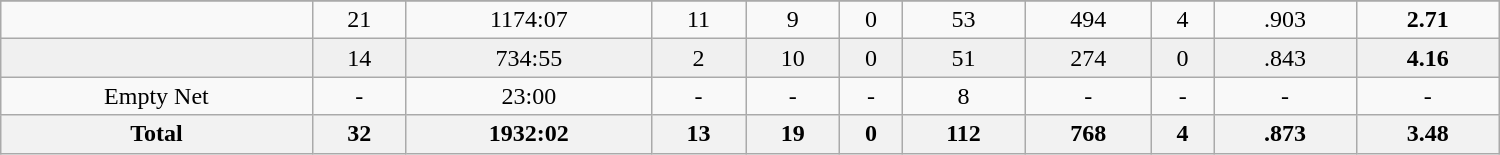<table class="wikitable sortable" width ="1000">
<tr align="center">
</tr>
<tr align="center" bgcolor="">
<td></td>
<td>21</td>
<td>1174:07</td>
<td>11</td>
<td>9</td>
<td>0</td>
<td>53</td>
<td>494</td>
<td>4</td>
<td>.903</td>
<td><strong>2.71</strong></td>
</tr>
<tr align="center" bgcolor="f0f0f0">
<td></td>
<td>14</td>
<td>734:55</td>
<td>2</td>
<td>10</td>
<td>0</td>
<td>51</td>
<td>274</td>
<td>0</td>
<td>.843</td>
<td><strong>4.16</strong></td>
</tr>
<tr align="center" bgcolor="">
<td>Empty Net</td>
<td>-</td>
<td>23:00</td>
<td>-</td>
<td>-</td>
<td>-</td>
<td>8</td>
<td>-</td>
<td>-</td>
<td>-</td>
<td>-</td>
</tr>
<tr>
<th>Total</th>
<th>32</th>
<th>1932:02</th>
<th>13</th>
<th>19</th>
<th>0</th>
<th>112</th>
<th>768</th>
<th>4</th>
<th>.873</th>
<th>3.48</th>
</tr>
</table>
